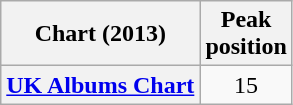<table class="wikitable plainrowheaders">
<tr>
<th scope="col">Chart (2013)</th>
<th scope="col">Peak<br>position</th>
</tr>
<tr>
<th scope="row"><a href='#'>UK Albums Chart</a></th>
<td style="text-align:center;">15</td>
</tr>
</table>
